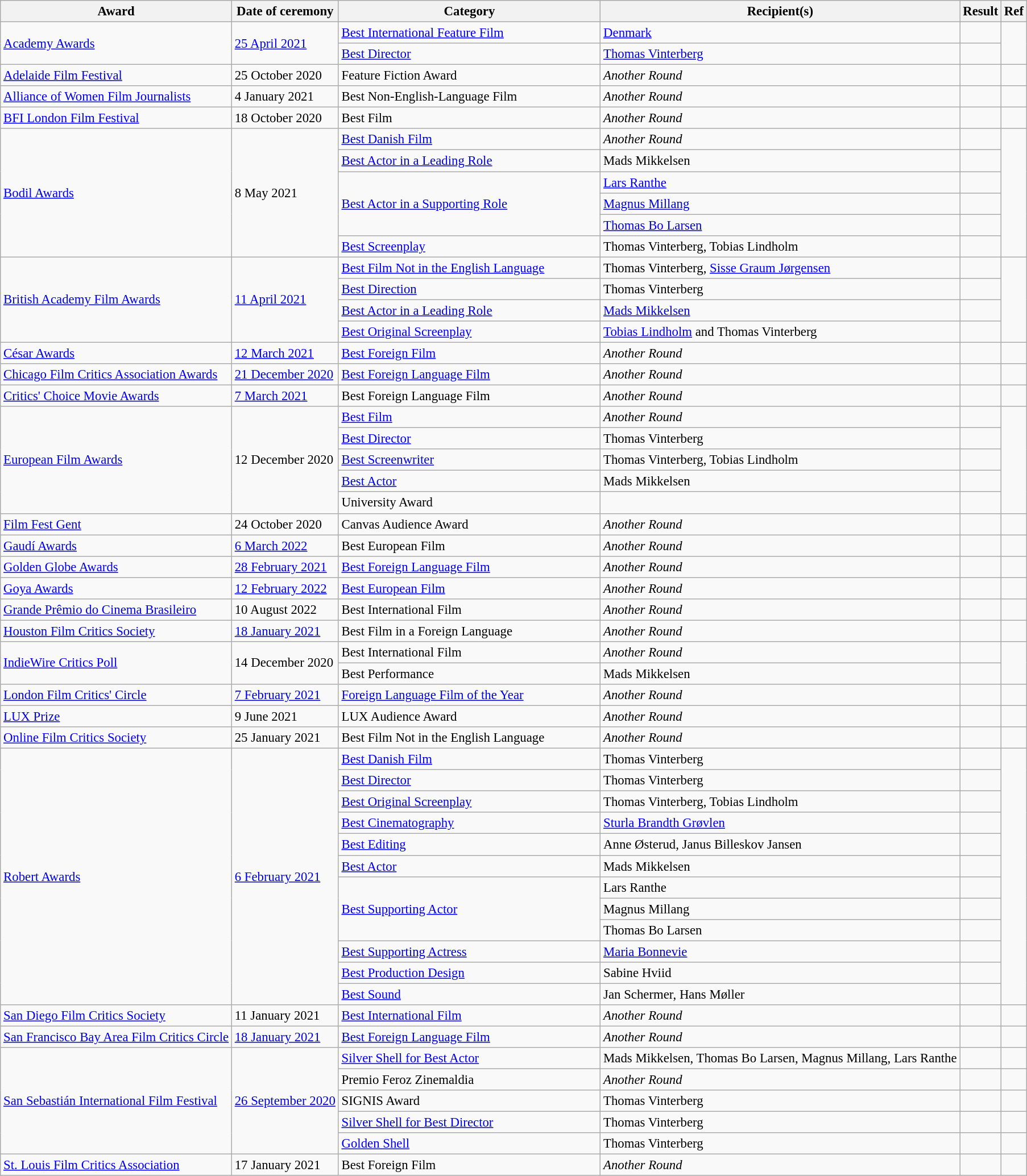<table class="wikitable sortable" style="font-size:95%;">
<tr>
<th>Award</th>
<th>Date of ceremony</th>
<th style="width:300px;">Category</th>
<th>Recipient(s)</th>
<th>Result</th>
<th>Ref</th>
</tr>
<tr>
<td rowspan="2"><a href='#'>Academy Awards</a></td>
<td rowspan="2"><a href='#'>25 April 2021</a></td>
<td><a href='#'>Best International Feature Film</a></td>
<td><a href='#'>Denmark</a></td>
<td></td>
<td rowspan="2"></td>
</tr>
<tr>
<td><a href='#'>Best Director</a></td>
<td><a href='#'>Thomas Vinterberg</a></td>
<td></td>
</tr>
<tr>
<td><a href='#'>Adelaide Film Festival</a></td>
<td>25 October 2020</td>
<td>Feature Fiction Award</td>
<td><em>Another Round</em></td>
<td></td>
<td></td>
</tr>
<tr>
<td><a href='#'>Alliance of Women Film Journalists</a></td>
<td>4 January 2021</td>
<td>Best Non-English-Language Film</td>
<td><em>Another Round</em></td>
<td></td>
<td></td>
</tr>
<tr>
<td><a href='#'>BFI London Film Festival</a></td>
<td>18 October 2020</td>
<td>Best Film</td>
<td><em>Another Round</em></td>
<td></td>
<td></td>
</tr>
<tr>
<td rowspan="6"><a href='#'>Bodil Awards</a></td>
<td rowspan="6">8 May 2021</td>
<td><a href='#'>Best Danish Film</a></td>
<td><em>Another Round</em></td>
<td></td>
<td rowspan="6"></td>
</tr>
<tr>
<td><a href='#'>Best Actor in a Leading Role</a></td>
<td>Mads Mikkelsen</td>
<td></td>
</tr>
<tr>
<td rowspan="3"><a href='#'>Best Actor in a Supporting Role</a></td>
<td><a href='#'>Lars Ranthe</a></td>
<td></td>
</tr>
<tr>
<td><a href='#'>Magnus Millang</a></td>
<td></td>
</tr>
<tr>
<td><a href='#'>Thomas Bo Larsen</a></td>
<td></td>
</tr>
<tr>
<td><a href='#'>Best Screenplay</a></td>
<td>Thomas Vinterberg, Tobias Lindholm</td>
<td></td>
</tr>
<tr>
<td rowspan="4"><a href='#'>British Academy Film Awards</a></td>
<td rowspan="4"><a href='#'>11 April 2021</a></td>
<td><a href='#'>Best Film Not in the English Language</a></td>
<td>Thomas Vinterberg, <a href='#'>Sisse Graum Jørgensen</a></td>
<td></td>
<td rowspan="4"></td>
</tr>
<tr>
<td><a href='#'>Best Direction</a></td>
<td>Thomas Vinterberg</td>
<td></td>
</tr>
<tr>
<td><a href='#'>Best Actor in a Leading Role</a></td>
<td><a href='#'>Mads Mikkelsen</a></td>
<td></td>
</tr>
<tr>
<td><a href='#'>Best Original Screenplay</a></td>
<td><a href='#'>Tobias Lindholm</a> and Thomas Vinterberg</td>
<td></td>
</tr>
<tr>
<td><a href='#'>César Awards</a></td>
<td><a href='#'>12 March 2021</a></td>
<td><a href='#'>Best Foreign Film</a></td>
<td><em>Another Round</em></td>
<td></td>
<td></td>
</tr>
<tr>
<td><a href='#'>Chicago Film Critics Association Awards</a></td>
<td><a href='#'>21 December 2020</a></td>
<td><a href='#'>Best Foreign Language Film</a></td>
<td><em>Another Round</em></td>
<td></td>
<td></td>
</tr>
<tr>
<td><a href='#'>Critics' Choice Movie Awards</a></td>
<td><a href='#'>7 March 2021</a></td>
<td>Best Foreign Language Film</td>
<td><em>Another Round</em></td>
<td></td>
<td></td>
</tr>
<tr>
<td rowspan="5"><a href='#'>European Film Awards</a></td>
<td rowspan="5">12 December 2020</td>
<td><a href='#'>Best Film</a></td>
<td><em>Another Round</em></td>
<td></td>
<td rowspan="5"></td>
</tr>
<tr>
<td><a href='#'>Best Director</a></td>
<td>Thomas Vinterberg</td>
<td></td>
</tr>
<tr>
<td><a href='#'>Best Screenwriter</a></td>
<td>Thomas Vinterberg, Tobias Lindholm</td>
<td></td>
</tr>
<tr>
<td><a href='#'>Best Actor</a></td>
<td>Mads Mikkelsen</td>
<td></td>
</tr>
<tr>
<td>University Award</td>
<td></td>
<td></td>
</tr>
<tr>
<td><a href='#'>Film Fest Gent</a></td>
<td>24 October 2020</td>
<td>Canvas Audience Award</td>
<td><em>Another Round</em></td>
<td></td>
<td></td>
</tr>
<tr>
<td><a href='#'>Gaudí Awards</a></td>
<td><a href='#'>6 March 2022</a></td>
<td>Best European Film</td>
<td><em>Another Round</em></td>
<td></td>
<td></td>
</tr>
<tr>
<td><a href='#'>Golden Globe Awards</a></td>
<td><a href='#'>28 February 2021</a></td>
<td><a href='#'>Best Foreign Language Film</a></td>
<td><em>Another Round</em></td>
<td></td>
<td></td>
</tr>
<tr>
<td><a href='#'>Goya Awards</a></td>
<td><a href='#'>12 February 2022</a></td>
<td><a href='#'>Best European Film</a></td>
<td><em>Another Round</em></td>
<td></td>
<td></td>
</tr>
<tr>
<td><a href='#'>Grande Prêmio do Cinema Brasileiro</a></td>
<td>10 August 2022</td>
<td>Best International Film</td>
<td><em>Another Round</em></td>
<td></td>
<td></td>
</tr>
<tr>
<td><a href='#'>Houston Film Critics Society</a></td>
<td><a href='#'>18 January 2021</a></td>
<td>Best Film in a Foreign Language</td>
<td><em>Another Round</em></td>
<td></td>
<td></td>
</tr>
<tr>
<td rowspan="2"><a href='#'>IndieWire Critics Poll</a></td>
<td rowspan="2">14 December 2020</td>
<td>Best International Film</td>
<td><em>Another Round</em></td>
<td></td>
<td rowspan="2"></td>
</tr>
<tr>
<td>Best Performance</td>
<td>Mads Mikkelsen</td>
<td></td>
</tr>
<tr>
<td><a href='#'>London Film Critics' Circle</a></td>
<td><a href='#'>7 February 2021</a></td>
<td><a href='#'>Foreign Language Film of the Year</a></td>
<td><em>Another Round</em></td>
<td></td>
<td></td>
</tr>
<tr>
<td><a href='#'>LUX Prize</a></td>
<td>9 June 2021</td>
<td>LUX Audience Award</td>
<td><em>Another Round</em></td>
<td></td>
<td></td>
</tr>
<tr>
<td><a href='#'>Online Film Critics Society</a></td>
<td>25 January 2021</td>
<td>Best Film Not in the English Language</td>
<td><em>Another Round</em></td>
<td></td>
<td></td>
</tr>
<tr>
<td rowspan="12"><a href='#'>Robert Awards</a></td>
<td rowspan="12"><a href='#'>6 February 2021</a></td>
<td><a href='#'>Best Danish Film</a></td>
<td>Thomas Vinterberg</td>
<td></td>
<td rowspan="12"></td>
</tr>
<tr>
<td><a href='#'>Best Director</a></td>
<td>Thomas Vinterberg</td>
<td></td>
</tr>
<tr>
<td><a href='#'>Best Original Screenplay</a></td>
<td>Thomas Vinterberg, Tobias Lindholm</td>
<td></td>
</tr>
<tr>
<td><a href='#'>Best Cinematography</a></td>
<td><a href='#'>Sturla Brandth Grøvlen</a></td>
<td></td>
</tr>
<tr>
<td><a href='#'>Best Editing</a></td>
<td>Anne Østerud, Janus Billeskov Jansen</td>
<td></td>
</tr>
<tr>
<td><a href='#'>Best Actor</a></td>
<td>Mads Mikkelsen</td>
<td></td>
</tr>
<tr>
<td rowspan="3"><a href='#'>Best Supporting Actor</a></td>
<td>Lars Ranthe</td>
<td></td>
</tr>
<tr>
<td>Magnus Millang</td>
<td></td>
</tr>
<tr>
<td>Thomas Bo Larsen</td>
<td></td>
</tr>
<tr>
<td><a href='#'>Best Supporting Actress</a></td>
<td><a href='#'>Maria Bonnevie</a></td>
<td></td>
</tr>
<tr>
<td><a href='#'>Best Production Design</a></td>
<td>Sabine Hviid</td>
<td></td>
</tr>
<tr>
<td><a href='#'>Best Sound</a></td>
<td>Jan Schermer, Hans Møller</td>
<td></td>
</tr>
<tr>
<td><a href='#'>San Diego Film Critics Society</a></td>
<td>11 January 2021</td>
<td><a href='#'>Best International Film</a></td>
<td><em>Another Round</em></td>
<td></td>
<td></td>
</tr>
<tr>
<td><a href='#'>San Francisco Bay Area Film Critics Circle</a></td>
<td><a href='#'>18 January 2021</a></td>
<td><a href='#'>Best Foreign Language Film</a></td>
<td><em>Another Round</em></td>
<td></td>
<td></td>
</tr>
<tr>
<td rowspan="5"><a href='#'>San Sebastián International Film Festival</a></td>
<td rowspan="5"><a href='#'>26 September 2020</a></td>
<td><a href='#'>Silver Shell for Best Actor</a></td>
<td>Mads Mikkelsen, Thomas Bo Larsen, Magnus Millang, Lars Ranthe</td>
<td></td>
<td></td>
</tr>
<tr>
<td>Premio Feroz Zinemaldia</td>
<td><em>Another Round</em></td>
<td></td>
<td></td>
</tr>
<tr>
<td>SIGNIS Award</td>
<td>Thomas Vinterberg</td>
<td></td>
<td></td>
</tr>
<tr>
<td><a href='#'>Silver Shell for Best Director</a></td>
<td>Thomas Vinterberg</td>
<td></td>
<td></td>
</tr>
<tr>
<td><a href='#'>Golden Shell</a></td>
<td>Thomas Vinterberg</td>
<td></td>
<td></td>
</tr>
<tr>
<td><a href='#'>St. Louis Film Critics Association</a></td>
<td>17 January 2021</td>
<td>Best Foreign Film</td>
<td><em>Another Round</em></td>
<td></td>
<td></td>
</tr>
</table>
